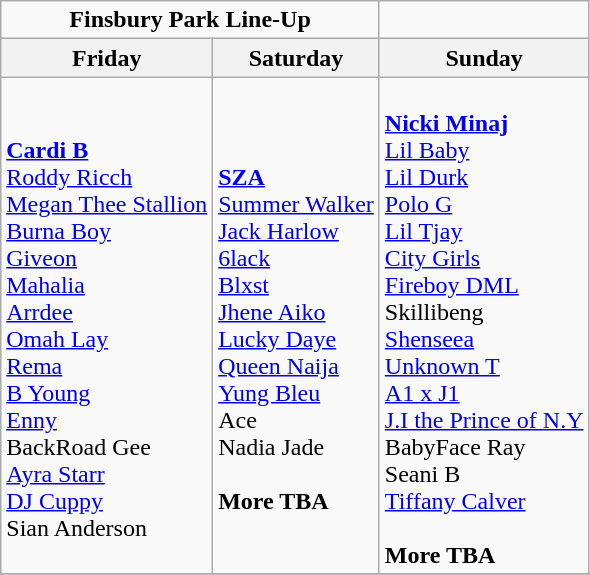<table class="wikitable">
<tr>
<td colspan="2" style="text-align:center;"><strong>Finsbury Park Line-Up</strong></td>
<td></td>
</tr>
<tr>
<th>Friday</th>
<th>Saturday</th>
<th>Sunday</th>
</tr>
<tr>
<td><br><strong><a href='#'>Cardi B</a></strong>
<br><a href='#'>Roddy Ricch</a>
<br><a href='#'>Megan Thee Stallion</a>
<br><a href='#'>Burna Boy</a>
<br><a href='#'>Giveon</a>
<br><a href='#'>Mahalia</a>
<br><a href='#'>Arrdee</a>
<br><a href='#'>Omah Lay</a>
<br><a href='#'>Rema</a>
<br><a href='#'>B Young</a>
<br><a href='#'>Enny</a>
<br>BackRoad Gee
<br><a href='#'>Ayra Starr</a>
<br><a href='#'>DJ Cuppy</a>
<br>Sian Anderson</td>
<td><br><strong><a href='#'>SZA</a></strong>
<br><a href='#'>Summer Walker</a>
<br><a href='#'>Jack Harlow</a>
<br><a href='#'>6lack</a>
<br><a href='#'>Blxst</a>
<br><a href='#'>Jhene Aiko</a>
<br><a href='#'>Lucky Daye</a>
<br><a href='#'>Queen Naija</a>
<br><a href='#'>Yung Bleu</a>
<br>Ace
<br>Nadia Jade
<br>
<br><strong>More TBA</strong></td>
<td><br><strong><a href='#'>Nicki Minaj</a></strong>
<br><a href='#'>Lil Baby</a>
<br><a href='#'>Lil Durk</a> 
<br><a href='#'>Polo G</a>
<br><a href='#'>Lil Tjay</a>
<br><a href='#'>City Girls</a>
<br><a href='#'>Fireboy DML</a>
<br>Skillibeng
<br><a href='#'>Shenseea</a>
<br><a href='#'>Unknown T</a>
<br><a href='#'>A1 x J1</a>
<br><a href='#'>J.I the Prince of N.Y</a>
<br>BabyFace Ray
<br>Seani B
<br><a href='#'>Tiffany Calver</a>
<br>
<br><strong>More TBA</strong></td>
</tr>
<tr>
</tr>
</table>
